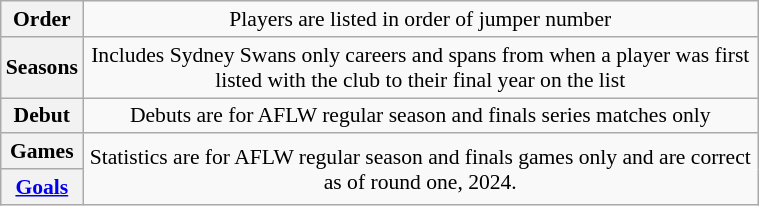<table class="wikitable plainrowheaders"  style="font-size:90%; text-align:center; width:40%;">
<tr>
<th scope="row" style="text-align:center;">Order</th>
<td>Players are listed in order of jumper number</td>
</tr>
<tr>
<th scope="row" style="text-align:center;">Seasons</th>
<td>Includes Sydney Swans only careers and spans from when a player was first listed with the club to their final year on the list</td>
</tr>
<tr>
<th scope="row" style="text-align:center;">Debut</th>
<td>Debuts are for AFLW regular season and finals series matches only</td>
</tr>
<tr>
<th scope="row" style="text-align:center;">Games</th>
<td rowspan="2">Statistics are for AFLW regular season and finals games only and are correct as of round one, 2024.</td>
</tr>
<tr>
<th scope="row" style="text-align:center;"><a href='#'>Goals</a></th>
</tr>
</table>
